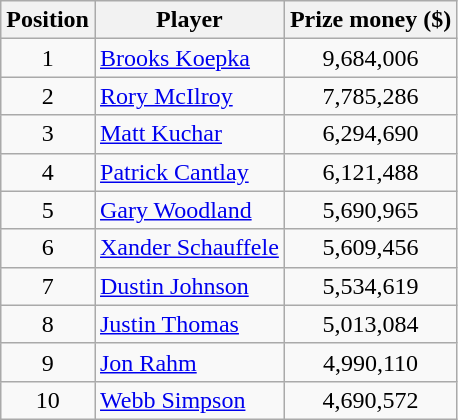<table class="wikitable">
<tr>
<th>Position</th>
<th>Player</th>
<th>Prize money ($)</th>
</tr>
<tr>
<td align=center>1</td>
<td> <a href='#'>Brooks Koepka</a></td>
<td align=center>9,684,006</td>
</tr>
<tr>
<td align=center>2</td>
<td> <a href='#'>Rory McIlroy</a></td>
<td align=center>7,785,286</td>
</tr>
<tr>
<td align=center>3</td>
<td> <a href='#'>Matt Kuchar</a></td>
<td align=center>6,294,690</td>
</tr>
<tr>
<td align=center>4</td>
<td> <a href='#'>Patrick Cantlay</a></td>
<td align=center>6,121,488</td>
</tr>
<tr>
<td align=center>5</td>
<td> <a href='#'>Gary Woodland</a></td>
<td align=center>5,690,965</td>
</tr>
<tr>
<td align=center>6</td>
<td> <a href='#'>Xander Schauffele</a></td>
<td align=center>5,609,456</td>
</tr>
<tr>
<td align=center>7</td>
<td> <a href='#'>Dustin Johnson</a></td>
<td align=center>5,534,619</td>
</tr>
<tr>
<td align=center>8</td>
<td> <a href='#'>Justin Thomas</a></td>
<td align=center>5,013,084</td>
</tr>
<tr>
<td align=center>9</td>
<td> <a href='#'>Jon Rahm</a></td>
<td align=center>4,990,110</td>
</tr>
<tr>
<td align=center>10</td>
<td> <a href='#'>Webb Simpson</a></td>
<td align=center>4,690,572</td>
</tr>
</table>
